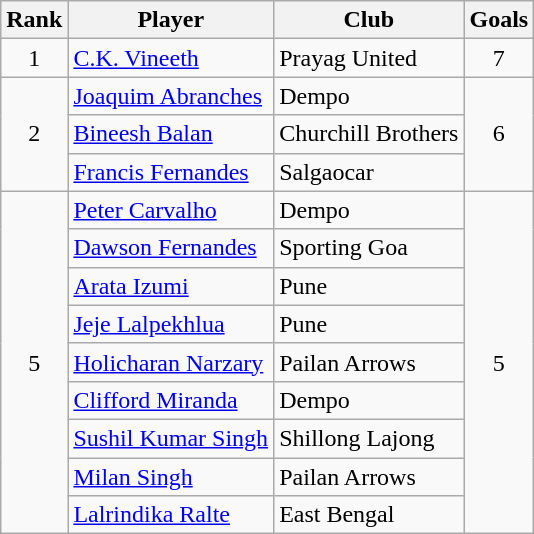<table class="wikitable" style="text-align:center">
<tr>
<th>Rank</th>
<th>Player</th>
<th>Club</th>
<th>Goals</th>
</tr>
<tr>
<td rowspan="1">1</td>
<td align="left"> <a href='#'>C.K. Vineeth</a></td>
<td align="left">Prayag United</td>
<td>7</td>
</tr>
<tr>
<td rowspan="3">2</td>
<td align="left"> <a href='#'>Joaquim Abranches</a></td>
<td align="left">Dempo</td>
<td rowspan="3">6</td>
</tr>
<tr>
<td align="left"> <a href='#'>Bineesh Balan</a></td>
<td align="left">Churchill Brothers</td>
</tr>
<tr>
<td align="left"> <a href='#'>Francis Fernandes</a></td>
<td align="left">Salgaocar</td>
</tr>
<tr>
<td rowspan="9">5</td>
<td align="left"> <a href='#'>Peter Carvalho</a></td>
<td align="left">Dempo</td>
<td rowspan="9">5</td>
</tr>
<tr>
<td align="left"> <a href='#'>Dawson Fernandes</a></td>
<td align="left">Sporting Goa</td>
</tr>
<tr>
<td align="left"> <a href='#'>Arata Izumi</a></td>
<td align="left">Pune</td>
</tr>
<tr>
<td align="left"> <a href='#'>Jeje Lalpekhlua</a></td>
<td align="left">Pune</td>
</tr>
<tr>
<td align="left"> <a href='#'>Holicharan Narzary</a></td>
<td align="left">Pailan Arrows</td>
</tr>
<tr>
<td align="left"> <a href='#'>Clifford Miranda</a></td>
<td align="left">Dempo</td>
</tr>
<tr>
<td align="left"> <a href='#'>Sushil Kumar Singh</a></td>
<td align="left">Shillong Lajong</td>
</tr>
<tr>
<td align="left"> <a href='#'>Milan Singh</a></td>
<td align="left">Pailan Arrows</td>
</tr>
<tr>
<td align="left"> <a href='#'>Lalrindika Ralte</a></td>
<td align="left">East Bengal</td>
</tr>
</table>
